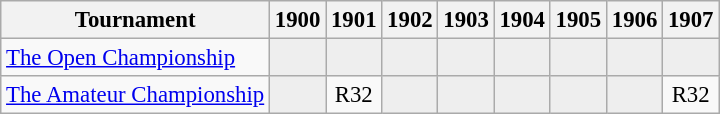<table class="wikitable" style="font-size:95%;text-align:center;">
<tr>
<th>Tournament</th>
<th>1900</th>
<th>1901</th>
<th>1902</th>
<th>1903</th>
<th>1904</th>
<th>1905</th>
<th>1906</th>
<th>1907</th>
</tr>
<tr>
<td style="text-align:left;"><a href='#'>The Open Championship</a></td>
<td style="background:#eeeeee;"></td>
<td style="background:#eeeeee;"></td>
<td style="background:#eeeeee;"></td>
<td style="background:#eeeeee;"></td>
<td style="background:#eeeeee;"></td>
<td style="background:#eeeeee;"></td>
<td style="background:#eeeeee;"></td>
<td style="background:#eeeeee;"></td>
</tr>
<tr>
<td style="text-align:left;"><a href='#'>The Amateur Championship</a></td>
<td style="background:#eeeeee;"></td>
<td>R32</td>
<td style="background:#eeeeee;"></td>
<td style="background:#eeeeee;"></td>
<td style="background:#eeeeee;"></td>
<td style="background:#eeeeee;"></td>
<td style="background:#eeeeee;"></td>
<td>R32</td>
</tr>
</table>
